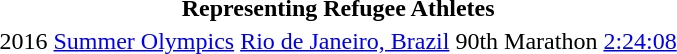<table>
<tr>
<th colspan="6">Representing Refugee Athletes</th>
</tr>
<tr>
<td>2016</td>
<td><a href='#'>Summer Olympics</a></td>
<td><a href='#'>Rio de Janeiro, Brazil</a></td>
<td>90th</td>
<td>Marathon</td>
<td><a href='#'>2:24:08</a></td>
</tr>
</table>
